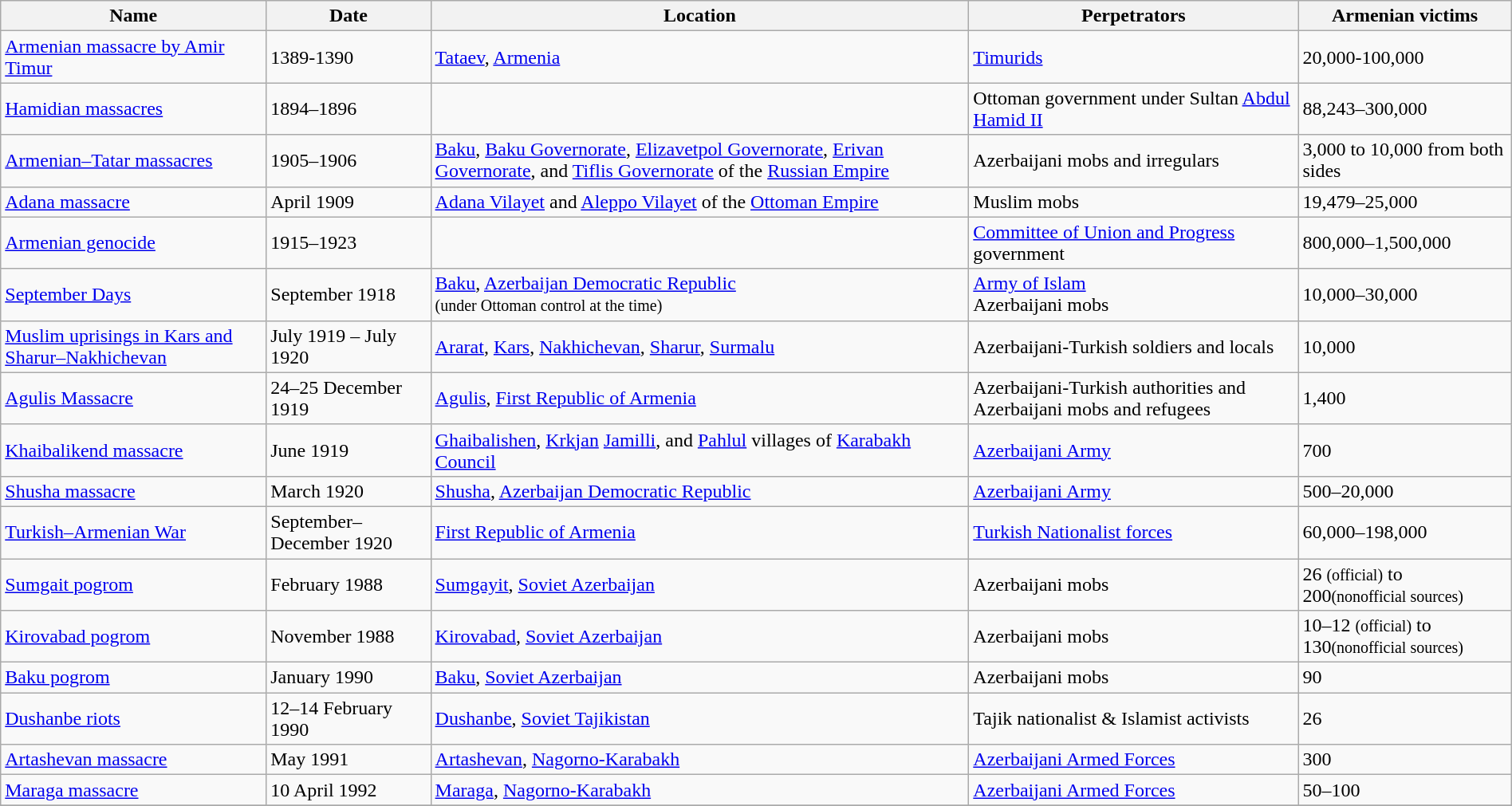<table class="wikitable plainrowheaders sortable" style="font-size:100%;width:100%">
<tr>
<th>Name</th>
<th>Date</th>
<th>Location</th>
<th>Perpetrators</th>
<th>Armenian victims</th>
</tr>
<tr>
<td><a href='#'>Armenian massacre by Amir Timur</a></td>
<td>1389-1390</td>
<td><a href='#'>Tataev</a>, <a href='#'>Armenia</a></td>
<td> <a href='#'>Timurids</a></td>
<td>20,000-100,000</td>
</tr>
<tr>
<td><a href='#'>Hamidian massacres</a></td>
<td>1894–1896</td>
<td></td>
<td> Ottoman government under Sultan <a href='#'>Abdul Hamid II</a></td>
<td>88,243–300,000</td>
</tr>
<tr>
<td><a href='#'>Armenian–Tatar massacres</a></td>
<td>1905–1906</td>
<td> <a href='#'>Baku</a>, <a href='#'>Baku Governorate</a>, <a href='#'>Elizavetpol Governorate</a>, <a href='#'>Erivan Governorate</a>, and <a href='#'>Tiflis Governorate</a> of the <a href='#'>Russian Empire</a></td>
<td>Azerbaijani mobs and irregulars</td>
<td>3,000 to 10,000 from both sides</td>
</tr>
<tr>
<td><a href='#'>Adana massacre</a></td>
<td>April 1909</td>
<td> <a href='#'>Adana Vilayet</a> and <a href='#'>Aleppo Vilayet</a> of the <a href='#'>Ottoman Empire</a></td>
<td>Muslim mobs</td>
<td>19,479–25,000</td>
</tr>
<tr>
<td><a href='#'>Armenian genocide</a></td>
<td>1915–1923</td>
<td></td>
<td> <a href='#'>Committee of Union and Progress</a> government</td>
<td>800,000–1,500,000</td>
</tr>
<tr>
<td><a href='#'>September Days</a></td>
<td>September 1918</td>
<td> <a href='#'>Baku</a>, <a href='#'>Azerbaijan Democratic Republic</a><br><small>(under Ottoman control at the time)</small></td>
<td> <a href='#'>Army of Islam</a><br>Azerbaijani mobs</td>
<td>10,000–30,000</td>
</tr>
<tr>
<td><a href='#'>Muslim uprisings in Kars and Sharur–Nakhichevan</a></td>
<td>July 1919 – July 1920</td>
<td> <a href='#'>Ararat</a>, <a href='#'>Kars</a>, <a href='#'>Nakhichevan</a>, <a href='#'>Sharur</a>, <a href='#'>Surmalu</a></td>
<td> Azerbaijani-Turkish soldiers and locals</td>
<td>10,000</td>
</tr>
<tr>
<td><a href='#'>Agulis Massacre</a></td>
<td>24–25 December 1919</td>
<td> <a href='#'>Agulis</a>, <a href='#'>First Republic of Armenia</a></td>
<td> Azerbaijani-Turkish authorities and Azerbaijani mobs and refugees</td>
<td>1,400</td>
</tr>
<tr>
<td><a href='#'>Khaibalikend massacre</a></td>
<td>June 1919</td>
<td> <a href='#'>Ghaibalishen</a>, <a href='#'>Krkjan</a> <a href='#'>Jamilli</a>, and <a href='#'>Pahlul</a> villages of <a href='#'>Karabakh Council</a></td>
<td> <a href='#'>Azerbaijani Army</a></td>
<td>700</td>
</tr>
<tr>
<td><a href='#'>Shusha massacre</a></td>
<td>March 1920</td>
<td> <a href='#'>Shusha</a>, <a href='#'>Azerbaijan Democratic Republic</a></td>
<td> <a href='#'>Azerbaijani Army</a></td>
<td>500–20,000</td>
</tr>
<tr>
<td><a href='#'>Turkish–Armenian War</a></td>
<td>September–December 1920</td>
<td> <a href='#'>First Republic of Armenia</a></td>
<td> <a href='#'>Turkish Nationalist forces</a></td>
<td>60,000–198,000</td>
</tr>
<tr>
<td><a href='#'>Sumgait pogrom</a></td>
<td>February 1988</td>
<td> <a href='#'>Sumgayit</a>, <a href='#'>Soviet Azerbaijan</a></td>
<td> Azerbaijani mobs</td>
<td>26 <small>(official)</small> to 200<small>(nonofficial sources)</small></td>
</tr>
<tr>
<td><a href='#'>Kirovabad pogrom</a></td>
<td>November 1988</td>
<td> <a href='#'>Kirovabad</a>, <a href='#'>Soviet Azerbaijan</a></td>
<td> Azerbaijani mobs</td>
<td>10–12 <small>(official)</small> to 130<small>(nonofficial sources)</small></td>
</tr>
<tr>
<td><a href='#'>Baku pogrom</a></td>
<td>January 1990</td>
<td> <a href='#'>Baku</a>, <a href='#'>Soviet Azerbaijan</a></td>
<td> Azerbaijani mobs</td>
<td>90</td>
</tr>
<tr>
<td><a href='#'>Dushanbe riots</a></td>
<td>12–14 February 1990</td>
<td> <a href='#'>Dushanbe</a>, <a href='#'>Soviet Tajikistan</a></td>
<td>Tajik nationalist & Islamist activists</td>
<td>26</td>
</tr>
<tr>
<td><a href='#'>Artashevan massacre</a></td>
<td>May 1991</td>
<td><a href='#'>Artashevan</a>, <a href='#'>Nagorno-Karabakh</a></td>
<td> <a href='#'>Azerbaijani Armed Forces</a></td>
<td>300</td>
</tr>
<tr>
<td><a href='#'>Maraga massacre</a></td>
<td>10 April 1992</td>
<td><a href='#'>Maraga</a>, <a href='#'>Nagorno-Karabakh</a></td>
<td> <a href='#'>Azerbaijani Armed Forces</a></td>
<td>50–100</td>
</tr>
<tr>
</tr>
<tr>
</tr>
</table>
